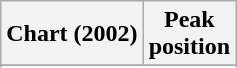<table class="wikitable sortable">
<tr>
<th>Chart (2002)</th>
<th>Peak<br>position</th>
</tr>
<tr>
</tr>
<tr>
</tr>
</table>
